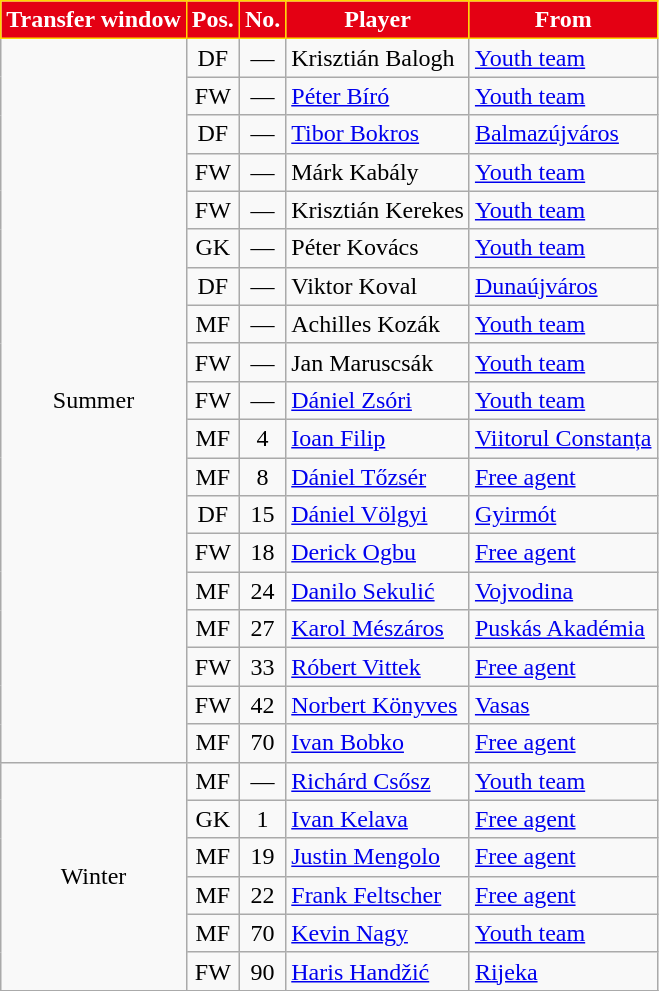<table class="wikitable plainrowheaders sortable">
<tr>
<th style="background-color:#E40013;color:white;border:1px solid gold">Transfer window</th>
<th style="background-color:#E40013;color:white;border:1px solid gold">Pos.</th>
<th style="background-color:#E40013;color:white;border:1px solid gold">No.</th>
<th style="background-color:#E40013;color:white;border:1px solid gold">Player</th>
<th style="background-color:#E40013;color:white;border:1px solid gold">From</th>
</tr>
<tr>
<td rowspan="19" style="text-align:center;">Summer</td>
<td style=text-align:center;>DF</td>
<td style=text-align:center;>—</td>
<td style=text-align:left;> Krisztián Balogh</td>
<td style=text-align:left;><a href='#'>Youth team</a></td>
</tr>
<tr>
<td style=text-align:center;>FW</td>
<td style=text-align:center;>—</td>
<td style=text-align:left;> <a href='#'>Péter Bíró</a></td>
<td style=text-align:left;><a href='#'>Youth team</a></td>
</tr>
<tr>
<td style=text-align:center;>DF</td>
<td style=text-align:center;>—</td>
<td style=text-align:left;> <a href='#'>Tibor Bokros</a></td>
<td style=text-align:left;> <a href='#'>Balmazújváros</a></td>
</tr>
<tr>
<td style=text-align:center;>FW</td>
<td style=text-align:center;>—</td>
<td style=text-align:left;> Márk Kabály</td>
<td style=text-align:left;><a href='#'>Youth team</a></td>
</tr>
<tr>
<td style=text-align:center;>FW</td>
<td style=text-align:center;>—</td>
<td style=text-align:left;> Krisztián Kerekes</td>
<td style=text-align:left;><a href='#'>Youth team</a></td>
</tr>
<tr>
<td style=text-align:center;>GK</td>
<td style=text-align:center;>—</td>
<td style=text-align:left;> Péter Kovács</td>
<td style=text-align:left;><a href='#'>Youth team</a></td>
</tr>
<tr>
<td style=text-align:center;>DF</td>
<td style=text-align:center;>—</td>
<td style=text-align:left;> Viktor Koval</td>
<td style=text-align:left;> <a href='#'>Dunaújváros</a></td>
</tr>
<tr>
<td style=text-align:center;>MF</td>
<td style=text-align:center;>—</td>
<td style=text-align:left;> Achilles Kozák</td>
<td style=text-align:left;><a href='#'>Youth team</a></td>
</tr>
<tr>
<td style=text-align:center;>FW</td>
<td style=text-align:center;>—</td>
<td style=text-align:left;> Jan Maruscsák</td>
<td style=text-align:left;><a href='#'>Youth team</a></td>
</tr>
<tr>
<td style=text-align:center;>FW</td>
<td style=text-align:center;>—</td>
<td style=text-align:left;> <a href='#'>Dániel Zsóri</a></td>
<td style=text-align:left;><a href='#'>Youth team</a></td>
</tr>
<tr>
<td style=text-align:center;>MF</td>
<td style=text-align:center;>4</td>
<td style=text-align:left;> <a href='#'>Ioan Filip</a></td>
<td style=text-align:left;> <a href='#'>Viitorul Constanța</a></td>
</tr>
<tr>
<td style=text-align:center;>MF</td>
<td style=text-align:center;>8</td>
<td style=text-align:left;> <a href='#'>Dániel Tőzsér</a></td>
<td style=text-align:left;><a href='#'>Free agent</a></td>
</tr>
<tr>
<td style=text-align:center;>DF</td>
<td style=text-align:center;>15</td>
<td style=text-align:left;> <a href='#'>Dániel Völgyi</a></td>
<td style=text-align:left;> <a href='#'>Gyirmót</a></td>
</tr>
<tr>
<td style=text-align:center;>FW</td>
<td style=text-align:center;>18</td>
<td style=text-align:left;> <a href='#'>Derick Ogbu</a></td>
<td style=text-align:left;><a href='#'>Free agent</a></td>
</tr>
<tr>
<td style=text-align:center;>MF</td>
<td style=text-align:center;>24</td>
<td style=text-align:left;> <a href='#'>Danilo Sekulić</a></td>
<td style=text-align:left;> <a href='#'>Vojvodina</a></td>
</tr>
<tr>
<td style=text-align:center;>MF</td>
<td style=text-align:center;>27</td>
<td style=text-align:left;> <a href='#'>Karol Mészáros</a></td>
<td style=text-align:left;> <a href='#'>Puskás Akadémia</a></td>
</tr>
<tr>
<td style=text-align:center;>FW</td>
<td style=text-align:center;>33</td>
<td style=text-align:left;> <a href='#'>Róbert Vittek</a></td>
<td style=text-align:left;><a href='#'>Free agent</a></td>
</tr>
<tr>
<td style=text-align:center;>FW</td>
<td style=text-align:center;>42</td>
<td style=text-align:left;> <a href='#'>Norbert Könyves</a></td>
<td style=text-align:left;> <a href='#'>Vasas</a></td>
</tr>
<tr>
<td style=text-align:center;>MF</td>
<td style=text-align:center;>70</td>
<td style=text-align:left;> <a href='#'>Ivan Bobko</a></td>
<td style=text-align:left;><a href='#'>Free agent</a></td>
</tr>
<tr>
<td rowspan="6" style="text-align:center;">Winter</td>
<td style=text-align:center;>MF</td>
<td style=text-align:center;>—</td>
<td style=text-align:left;> <a href='#'>Richárd Csősz</a></td>
<td style=text-align:left;><a href='#'>Youth team</a></td>
</tr>
<tr>
<td style=text-align:center;>GK</td>
<td style=text-align:center;>1</td>
<td style=text-align:left;> <a href='#'>Ivan Kelava</a></td>
<td style=text-align:left;><a href='#'>Free agent</a></td>
</tr>
<tr>
<td style=text-align:center;>MF</td>
<td style=text-align:center;>19</td>
<td style=text-align:left;> <a href='#'>Justin Mengolo</a></td>
<td style=text-align:left;><a href='#'>Free agent</a></td>
</tr>
<tr>
<td style=text-align:center;>MF</td>
<td style=text-align:center;>22</td>
<td style=text-align:left;> <a href='#'>Frank Feltscher</a></td>
<td style=text-align:left;><a href='#'>Free agent</a></td>
</tr>
<tr>
<td style=text-align:center;>MF</td>
<td style=text-align:center;>70</td>
<td style=text-align:left;> <a href='#'>Kevin Nagy</a></td>
<td style=text-align:left;><a href='#'>Youth team</a></td>
</tr>
<tr>
<td style=text-align:center;>FW</td>
<td style=text-align:center;>90</td>
<td style=text-align:left;> <a href='#'>Haris Handžić</a></td>
<td style=text-align:left;> <a href='#'>Rijeka</a></td>
</tr>
<tr>
</tr>
</table>
